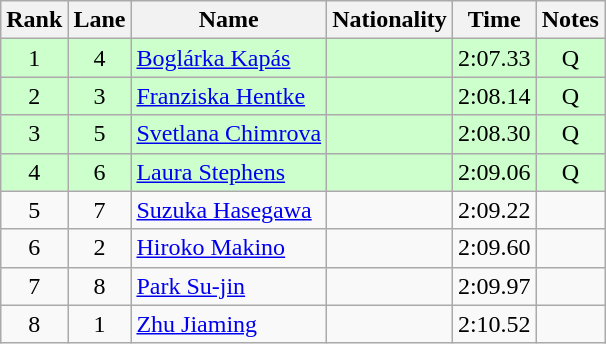<table class="wikitable sortable" style="text-align:center">
<tr>
<th>Rank</th>
<th>Lane</th>
<th>Name</th>
<th>Nationality</th>
<th>Time</th>
<th>Notes</th>
</tr>
<tr bgcolor=ccffcc>
<td>1</td>
<td>4</td>
<td align=left><a href='#'>Boglárka Kapás</a></td>
<td align=left></td>
<td>2:07.33</td>
<td>Q</td>
</tr>
<tr bgcolor=ccffcc>
<td>2</td>
<td>3</td>
<td align=left><a href='#'>Franziska Hentke</a></td>
<td align=left></td>
<td>2:08.14</td>
<td>Q</td>
</tr>
<tr bgcolor=ccffcc>
<td>3</td>
<td>5</td>
<td align=left><a href='#'>Svetlana Chimrova</a></td>
<td align=left></td>
<td>2:08.30</td>
<td>Q</td>
</tr>
<tr bgcolor=ccffcc>
<td>4</td>
<td>6</td>
<td align=left><a href='#'>Laura Stephens</a></td>
<td align=left></td>
<td>2:09.06</td>
<td>Q</td>
</tr>
<tr>
<td>5</td>
<td>7</td>
<td align=left><a href='#'>Suzuka Hasegawa</a></td>
<td align=left></td>
<td>2:09.22</td>
<td></td>
</tr>
<tr>
<td>6</td>
<td>2</td>
<td align=left><a href='#'>Hiroko Makino</a></td>
<td align=left></td>
<td>2:09.60</td>
<td></td>
</tr>
<tr>
<td>7</td>
<td>8</td>
<td align=left><a href='#'>Park Su-jin</a></td>
<td align=left></td>
<td>2:09.97</td>
<td></td>
</tr>
<tr>
<td>8</td>
<td>1</td>
<td align=left><a href='#'>Zhu Jiaming</a></td>
<td align=left></td>
<td>2:10.52</td>
<td></td>
</tr>
</table>
